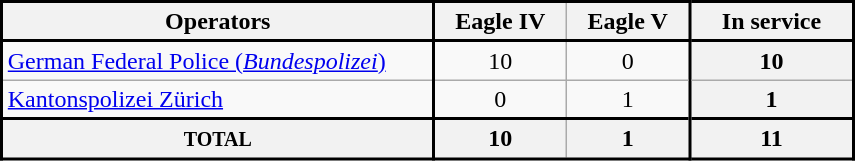<table class="wikitable">
<tr>
<th style="width: 280px;border-right:solid 2px black;border-left:solid 2px black;border-top:solid 2px black;border-bottom:solid 2px black" ;>Operators</th>
<th style="width: 80px;border-top:solid 2px black;border-bottom:solid 2px black" ;><strong>Eagle IV</strong></th>
<th style="width: 75px;border-right:solid 2px black;border-top:solid 2px black;border-bottom:solid 2px black" ;>Eagle V</th>
<th style="width: 100px;border-right:solid 2px black;border-top:solid 2px black;border-bottom:solid 2px black" ;>In service</th>
</tr>
<tr>
<td style="border-right:solid 2px black;border-left:solid 2px black"> <a href='#'>German Federal Police (<em>Bundespolizei</em>)</a></td>
<td align="center">10</td>
<td style="width: 35px;border-right:solid 2px black" align="center">0</td>
<th style="width: 35px;border-right:solid 2px black" align="center">10</th>
</tr>
<tr>
<td style="border-right:solid 2px black;border-left:solid 2px black"> <a href='#'>Kantonspolizei Zürich</a></td>
<td align="center">0</td>
<td style="width: 35px;border-right:solid 2px black" align="center">1</td>
<th style="width: 35px;border-right:solid 2px black" align="center">1</th>
</tr>
<tr>
<th style="border-right:solid 2px black;border-left:solid 2px black;border-bottom:solid 2px black;border-top:solid 2px black"><small>TOTAL</small></th>
<th style="border-bottom:solid 2px black;border-top:solid 2px black">10</th>
<th style="border-right:solid 2px black;border-bottom:solid 2px black;border-top:solid 2px black">1</th>
<th style="border-right:solid 2px black;border-bottom:solid 2px black;border-top:solid 2px black">11</th>
</tr>
</table>
